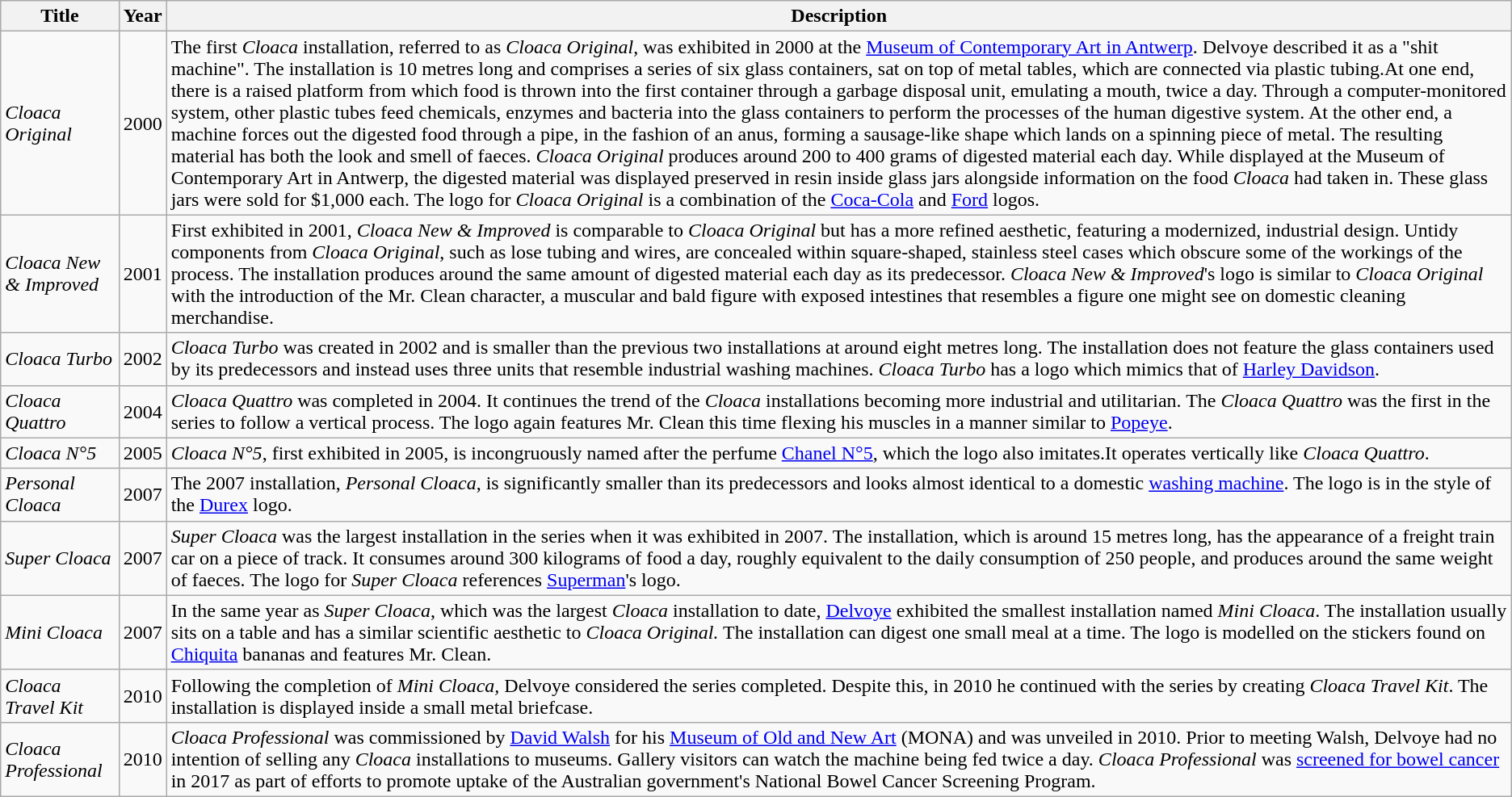<table class="wikitable">
<tr>
<th>Title</th>
<th>Year</th>
<th>Description</th>
</tr>
<tr>
<td><em>Cloaca Original</em></td>
<td>2000</td>
<td>The first <em>Cloaca</em> installation, referred to as <em>Cloaca Original</em>, was exhibited in 2000 at the <a href='#'>Museum of Contemporary Art in Antwerp</a>. Delvoye described it as a "shit machine". The installation is 10 metres long and comprises a series of six glass containers, sat on top of metal tables, which are connected via plastic tubing.At one end, there is a raised platform from which food is thrown into the first container through a garbage disposal unit, emulating a mouth, twice a day. Through a computer-monitored system, other plastic tubes feed chemicals, enzymes and bacteria into the glass containers to perform the processes of the human digestive system. At the other end, a machine forces out the digested food through a pipe, in the fashion of an anus, forming a sausage-like shape which lands on a spinning piece of metal. The resulting material has both the look and smell of faeces. <em>Cloaca Original</em> produces around 200 to 400 grams of digested material each day. While displayed at the Museum of Contemporary Art in Antwerp, the digested material was displayed preserved in resin inside glass jars alongside information on the food <em>Cloaca</em> had taken in. These glass jars were sold for $1,000 each. The logo for <em>Cloaca Original</em> is a combination of the <a href='#'>Coca-Cola</a> and <a href='#'>Ford</a> logos.</td>
</tr>
<tr>
<td><em>Cloaca New & Improved</em></td>
<td>2001</td>
<td>First exhibited in 2001, <em>Cloaca New & Improved</em> is comparable to <em>Cloaca Original</em> but has a more refined aesthetic, featuring a modernized, industrial design. Untidy components from <em>Cloaca Original</em>, such as lose tubing and wires, are concealed within square-shaped, stainless steel cases which obscure some of the workings of the process. The installation produces around the same amount of digested material each day as its predecessor. <em>Cloaca New & Improved</em>'s logo is similar to <em>Cloaca Original</em> with the introduction of the Mr. Clean character, a muscular and bald figure with exposed intestines that resembles a figure one might see on domestic cleaning merchandise.</td>
</tr>
<tr>
<td><em>Cloaca Turbo</em></td>
<td>2002</td>
<td><em>Cloaca Turbo</em> was created in 2002 and is smaller than the previous two installations at around eight metres long. The installation does not feature the glass containers used by its predecessors and instead uses three units that resemble industrial washing machines. <em>Cloaca Turbo</em> has a logo which mimics that of <a href='#'>Harley Davidson</a>.</td>
</tr>
<tr>
<td><em>Cloaca Quattro</em></td>
<td>2004</td>
<td><em>Cloaca Quattro</em> was completed in 2004. It continues the trend of the <em>Cloaca</em> installations becoming more industrial and utilitarian. The <em>Cloaca Quattro</em> was the first in the series to follow a vertical process. The logo again features Mr. Clean this time flexing his muscles in a manner similar to <a href='#'>Popeye</a>.</td>
</tr>
<tr>
<td><em>Cloaca N°5</em></td>
<td>2005</td>
<td><em>Cloaca N°5</em>, first exhibited in 2005, is incongruously named after the perfume <a href='#'>Chanel N°5</a>, which the logo also imitates.It operates vertically like <em>Cloaca Quattro</em>.</td>
</tr>
<tr>
<td><em>Personal Cloaca</em></td>
<td>2007</td>
<td>The 2007 installation, <em>Personal Cloaca</em>, is significantly smaller than its predecessors and looks almost identical to a domestic <a href='#'>washing machine</a>. The logo is in the style of the <a href='#'>Durex</a> logo.</td>
</tr>
<tr>
<td><em>Super Cloaca</em></td>
<td>2007</td>
<td><em>Super Cloaca</em> was the largest installation in the series when it was exhibited in 2007. The installation, which is around 15 metres long, has the appearance of a freight train car on a piece of track. It consumes around 300 kilograms of food a day, roughly equivalent to the daily consumption of 250 people, and produces around the same weight of faeces. The logo for <em>Super Cloaca</em> references <a href='#'>Superman</a>'s logo.</td>
</tr>
<tr>
<td><em>Mini Cloaca</em></td>
<td>2007</td>
<td>In the same year as <em>Super Cloaca</em>, which was the largest <em>Cloaca</em> installation to date, <a href='#'>Delvoye</a> exhibited the smallest installation named <em>Mini Cloaca</em>. The installation usually sits on a table and has a similar scientific aesthetic to <em>Cloaca Original.</em> The installation can digest one small meal at a time. The logo is modelled on the stickers found on <a href='#'>Chiquita</a> bananas and features Mr. Clean.</td>
</tr>
<tr>
<td><em>Cloaca Travel Kit</em></td>
<td>2010</td>
<td>Following the completion of <em>Mini Cloaca,</em> Delvoye considered the series completed. Despite this, in 2010 he continued with the series by creating <em>Cloaca Travel Kit</em>. The installation is displayed inside a small metal briefcase.</td>
</tr>
<tr>
<td><em>Cloaca Professional</em></td>
<td>2010</td>
<td><em>Cloaca Professional</em> was commissioned by <a href='#'>David Walsh</a> for his <a href='#'>Museum of Old and New Art</a> (MONA) and was unveiled in 2010. Prior to meeting Walsh, Delvoye had no intention of selling any <em>Cloaca</em> installations to museums. Gallery visitors can watch the machine being fed twice a day. <em>Cloaca Professional</em> was <a href='#'>screened for bowel cancer</a> in 2017 as part of efforts to promote uptake of the Australian government's National Bowel Cancer Screening Program.</td>
</tr>
</table>
